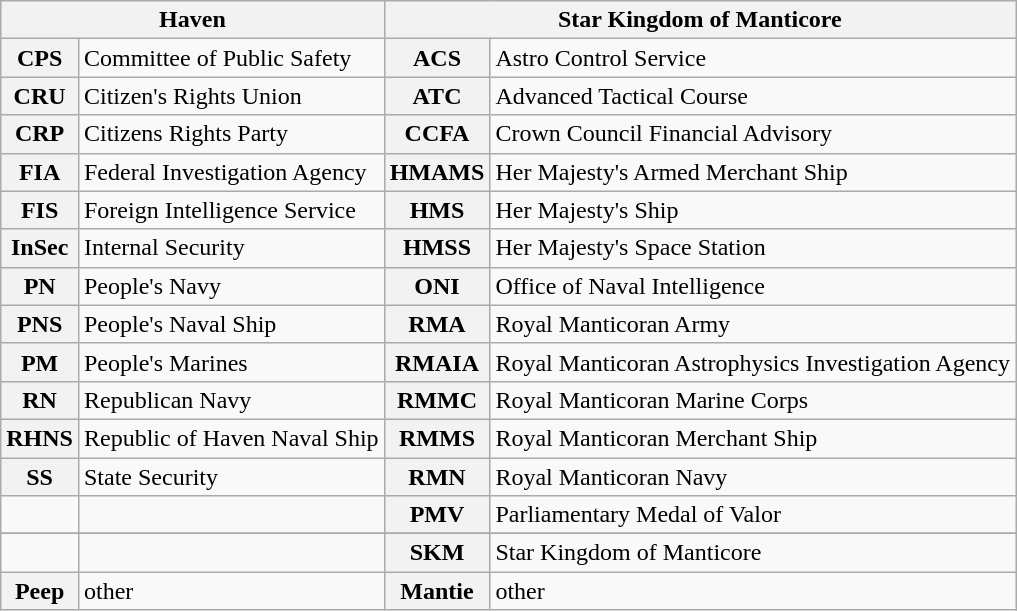<table class="wikitable">
<tr>
<th colspan=2>Haven</th>
<th colspan=2>Star Kingdom of Manticore</th>
</tr>
<tr>
<th>CPS</th>
<td>Committee of Public Safety</td>
<th>ACS</th>
<td>Astro Control Service</td>
</tr>
<tr>
<th>CRU</th>
<td>Citizen's Rights Union</td>
<th>ATC</th>
<td>Advanced Tactical Course</td>
</tr>
<tr>
<th>CRP</th>
<td>Citizens Rights Party</td>
<th>CCFA</th>
<td>Crown Council Financial Advisory</td>
</tr>
<tr>
<th>FIA</th>
<td>Federal Investigation Agency</td>
<th>HMAMS</th>
<td>Her Majesty's Armed Merchant Ship</td>
</tr>
<tr>
<th>FIS</th>
<td>Foreign Intelligence Service</td>
<th>HMS</th>
<td>Her Majesty's Ship</td>
</tr>
<tr>
<th>InSec</th>
<td>Internal Security</td>
<th>HMSS</th>
<td>Her Majesty's Space Station</td>
</tr>
<tr>
<th>PN</th>
<td>People's Navy</td>
<th>ONI</th>
<td>Office of Naval Intelligence</td>
</tr>
<tr>
<th>PNS</th>
<td>People's Naval Ship</td>
<th>RMA</th>
<td>Royal Manticoran Army</td>
</tr>
<tr>
<th>PM</th>
<td>People's Marines</td>
<th>RMAIA</th>
<td>Royal Manticoran Astrophysics Investigation Agency</td>
</tr>
<tr>
<th>RN</th>
<td>Republican Navy</td>
<th>RMMC</th>
<td>Royal Manticoran Marine Corps</td>
</tr>
<tr>
<th>RHNS</th>
<td>Republic of Haven Naval Ship</td>
<th>RMMS</th>
<td>Royal Manticoran Merchant Ship</td>
</tr>
<tr>
<th>SS</th>
<td>State Security</td>
<th>RMN</th>
<td>Royal Manticoran Navy</td>
</tr>
<tr>
<td></td>
<td></td>
<th>PMV</th>
<td>Parliamentary Medal of Valor</td>
</tr>
<tr>
</tr>
<tr>
<td></td>
<td></td>
<th>SKM</th>
<td>Star Kingdom of Manticore</td>
</tr>
<tr>
<th>Peep</th>
<td>other</td>
<th>Mantie</th>
<td>other</td>
</tr>
</table>
